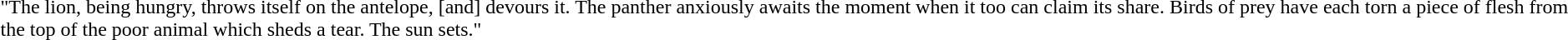<table>
<tr>
<td></td>
<td>"The lion, being hungry, throws itself on the antelope, [and] devours it.  The panther anxiously awaits the moment when it too can claim its share.  Birds of prey have each torn a piece of flesh from the top of the poor animal which sheds a tear.  The sun sets."</td>
</tr>
</table>
